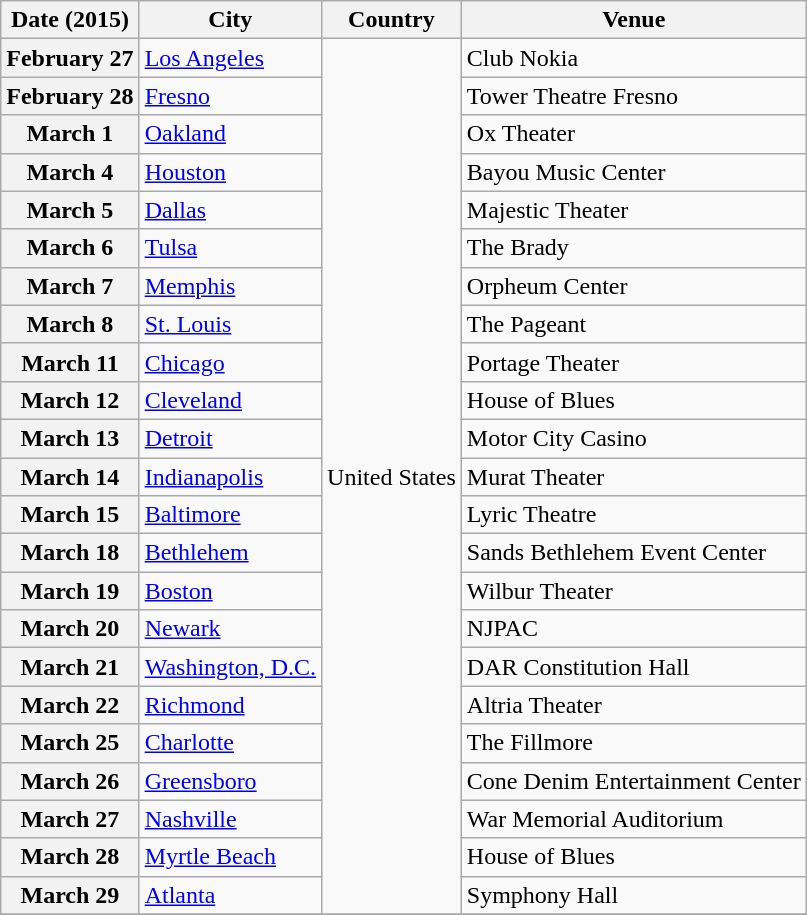<table class="wikitable plainrowheaders">
<tr>
<th scope="col">Date (2015)</th>
<th scope="col">City</th>
<th scope="col">Country</th>
<th scope="col">Venue</th>
</tr>
<tr>
<th scope="row" style="text-align:center;">February 27</th>
<td><a href='#'>Los Angeles</a></td>
<td rowspan="23">United States</td>
<td>Club Nokia</td>
</tr>
<tr>
<th scope="row" style="text-align:center;">February 28</th>
<td><a href='#'>Fresno</a></td>
<td>Tower Theatre Fresno</td>
</tr>
<tr>
<th scope="row" style="text-align:center;">March 1</th>
<td><a href='#'>Oakland</a></td>
<td>Ox Theater</td>
</tr>
<tr>
<th scope="row" style="text-align:center;">March 4</th>
<td><a href='#'>Houston</a></td>
<td>Bayou Music Center</td>
</tr>
<tr>
<th scope="row" style="text-align:center;">March 5</th>
<td><a href='#'>Dallas</a></td>
<td>Majestic Theater</td>
</tr>
<tr>
<th scope="row" style="text-align:center;">March 6</th>
<td><a href='#'>Tulsa</a></td>
<td>The Brady</td>
</tr>
<tr>
<th scope="row" style="text-align:center;">March 7</th>
<td><a href='#'>Memphis</a></td>
<td>Orpheum Center</td>
</tr>
<tr>
<th scope="row" style="text-align:center;">March 8</th>
<td><a href='#'>St. Louis</a></td>
<td>The Pageant</td>
</tr>
<tr>
<th scope="row" style="text-align:center;">March 11</th>
<td><a href='#'>Chicago</a></td>
<td>Portage Theater</td>
</tr>
<tr>
<th scope="row" style="text-align:center;">March 12</th>
<td><a href='#'>Cleveland</a></td>
<td>House of Blues</td>
</tr>
<tr>
<th scope="row" style="text-align:center;">March 13</th>
<td><a href='#'>Detroit</a></td>
<td>Motor City Casino</td>
</tr>
<tr>
<th scope="row" style="text-align:center;">March 14</th>
<td><a href='#'>Indianapolis</a></td>
<td>Murat Theater</td>
</tr>
<tr>
<th scope="row" style="text-align:center;">March 15</th>
<td><a href='#'>Baltimore</a></td>
<td>Lyric Theatre</td>
</tr>
<tr>
<th scope="row" style="text-align:center;">March 18</th>
<td><a href='#'>Bethlehem</a></td>
<td>Sands Bethlehem Event Center</td>
</tr>
<tr>
<th scope="row" style="text-align:center;">March 19</th>
<td><a href='#'>Boston</a></td>
<td>Wilbur Theater</td>
</tr>
<tr>
<th scope="row" style="text-align:center;">March 20</th>
<td><a href='#'>Newark</a></td>
<td>NJPAC</td>
</tr>
<tr>
<th scope="row" style="text-align:center;">March 21</th>
<td><a href='#'>Washington, D.C.</a></td>
<td>DAR Constitution Hall</td>
</tr>
<tr>
<th scope="row" style="text-align:center;">March 22</th>
<td><a href='#'>Richmond</a></td>
<td>Altria Theater</td>
</tr>
<tr>
<th scope="row" style="text-align:center;">March 25</th>
<td><a href='#'>Charlotte</a></td>
<td>The Fillmore</td>
</tr>
<tr>
<th scope="row" style="text-align:center;">March 26</th>
<td><a href='#'>Greensboro</a></td>
<td>Cone Denim Entertainment Center</td>
</tr>
<tr>
<th scope="row" style="text-align:center;">March 27</th>
<td><a href='#'>Nashville</a></td>
<td>War Memorial Auditorium</td>
</tr>
<tr>
<th scope="row" style="text-align:center;">March 28</th>
<td><a href='#'>Myrtle Beach</a></td>
<td>House of Blues</td>
</tr>
<tr>
<th scope="row" style="text-align:center;">March 29</th>
<td><a href='#'>Atlanta</a></td>
<td>Symphony Hall</td>
</tr>
<tr>
</tr>
</table>
